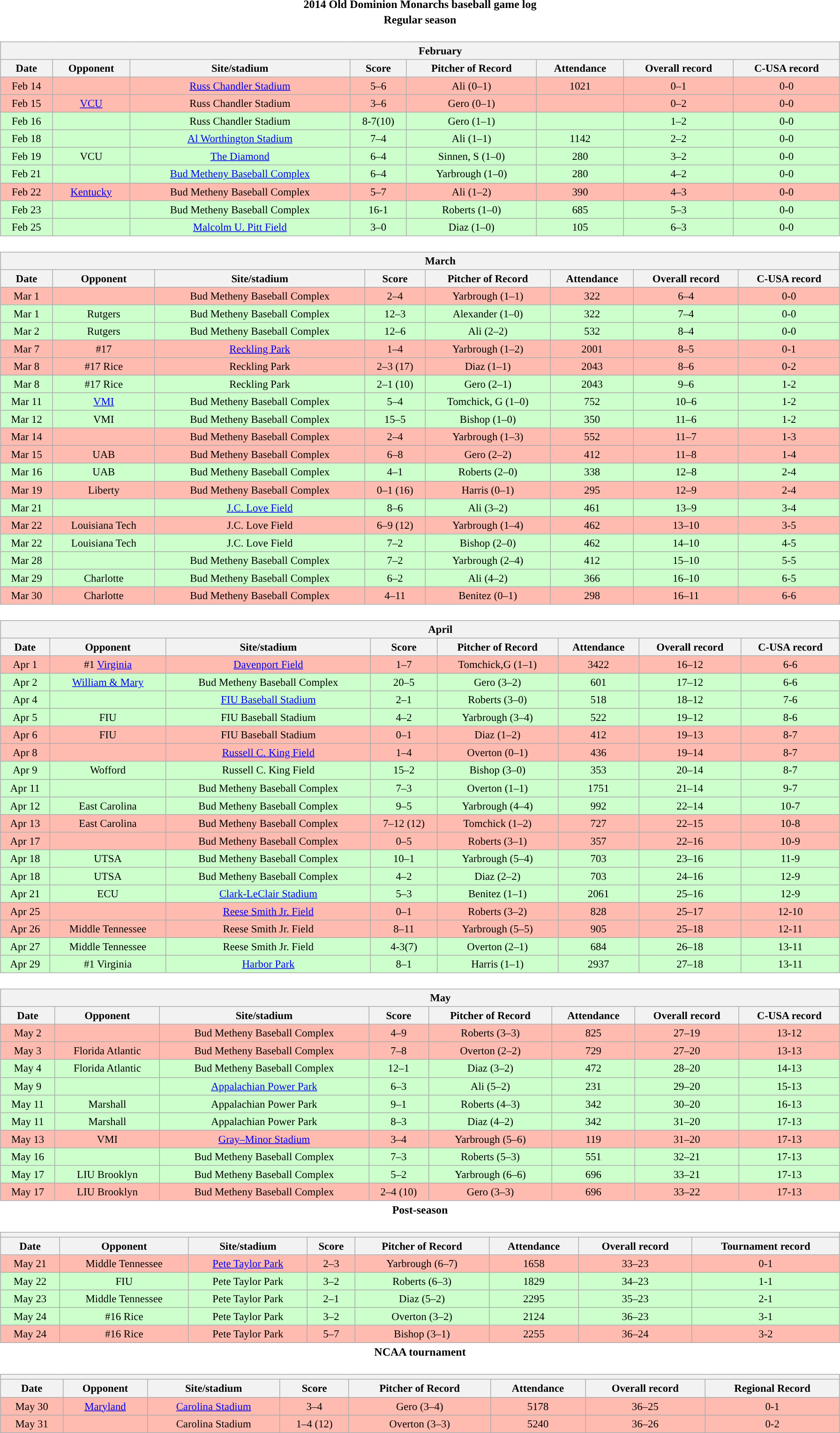<table class="toccolours" width=95% style="clear:both; margin:1.5em auto; text-align:center;">
<tr>
<th colspan=2>2014 Old Dominion Monarchs baseball game log</th>
</tr>
<tr>
<th colspan=2>Regular season</th>
</tr>
<tr valign="top">
<td><br><table class="wikitable collapsible collapsed" style="margin:auto; width:100%; text-align:center; font-size:95%">
<tr>
<th colspan=12 style="padding-left:4em;">February</th>
</tr>
<tr>
<th>Date</th>
<th>Opponent</th>
<th>Site/stadium</th>
<th>Score</th>
<th>Pitcher of Record</th>
<th>Attendance</th>
<th>Overall record</th>
<th>C-USA record</th>
</tr>
<tr bgcolor="#ffbbb">
<td>Feb 14</td>
<td></td>
<td><a href='#'>Russ Chandler Stadium</a></td>
<td>5–6</td>
<td>Ali (0–1)</td>
<td>1021</td>
<td>0–1</td>
<td>0-0</td>
</tr>
<tr bgcolor="#ffbbb">
<td>Feb 15</td>
<td><a href='#'>VCU</a></td>
<td>Russ Chandler Stadium</td>
<td>3–6</td>
<td>Gero (0–1)</td>
<td></td>
<td>0–2</td>
<td>0-0</td>
</tr>
<tr bgcolor="#ccffcc">
<td>Feb 16</td>
<td></td>
<td>Russ Chandler Stadium</td>
<td>8-7(10)</td>
<td>Gero (1–1)</td>
<td></td>
<td>1–2</td>
<td>0-0</td>
</tr>
<tr bgcolor="#ccffcc">
<td>Feb 18</td>
<td></td>
<td><a href='#'>Al Worthington Stadium</a></td>
<td>7–4</td>
<td>Ali (1–1)</td>
<td>1142</td>
<td>2–2</td>
<td>0-0</td>
</tr>
<tr bgcolor="#ccffcc">
<td>Feb 19</td>
<td>VCU</td>
<td><a href='#'>The Diamond</a></td>
<td>6–4</td>
<td>Sinnen, S (1–0)</td>
<td>280</td>
<td>3–2</td>
<td>0-0</td>
</tr>
<tr bgcolor="#ccffcc">
<td>Feb 21</td>
<td></td>
<td><a href='#'>Bud Metheny Baseball Complex</a></td>
<td>6–4</td>
<td>Yarbrough (1–0)</td>
<td>280</td>
<td>4–2</td>
<td>0-0</td>
</tr>
<tr bgcolor="#ffbbb">
<td>Feb 22</td>
<td><a href='#'>Kentucky</a></td>
<td>Bud Metheny Baseball Complex</td>
<td>5–7</td>
<td>Ali (1–2)</td>
<td>390</td>
<td>4–3</td>
<td>0-0</td>
</tr>
<tr bgcolor="#ccffcc">
<td>Feb 23</td>
<td></td>
<td>Bud Metheny Baseball Complex</td>
<td>16-1</td>
<td>Roberts (1–0)</td>
<td>685</td>
<td>5–3</td>
<td>0-0</td>
</tr>
<tr bgcolor="#ccffcc">
<td>Feb 25</td>
<td></td>
<td><a href='#'>Malcolm U. Pitt Field</a></td>
<td>3–0</td>
<td>Diaz (1–0)</td>
<td>105</td>
<td>6–3</td>
<td>0-0</td>
</tr>
</table>
</td>
</tr>
<tr>
<td><br><table class="wikitable collapsible collapsed" style="margin:auto; width:100%; text-align:center; font-size:95%">
<tr>
<th colspan=12 style="padding-left:4em;">March</th>
</tr>
<tr>
<th>Date</th>
<th>Opponent</th>
<th>Site/stadium</th>
<th>Score</th>
<th>Pitcher of Record</th>
<th>Attendance</th>
<th>Overall record</th>
<th>C-USA record</th>
</tr>
<tr bgcolor="#ffbbb">
<td>Mar 1</td>
<td></td>
<td>Bud Metheny Baseball Complex</td>
<td>2–4</td>
<td>Yarbrough (1–1)</td>
<td>322</td>
<td>6–4</td>
<td>0-0</td>
</tr>
<tr bgcolor="#ccffcc">
<td>Mar 1</td>
<td>Rutgers</td>
<td>Bud Metheny Baseball Complex</td>
<td>12–3</td>
<td>Alexander (1–0)</td>
<td>322</td>
<td>7–4</td>
<td>0-0</td>
</tr>
<tr bgcolor="#ccffcc">
<td>Mar 2</td>
<td>Rutgers</td>
<td>Bud Metheny Baseball Complex</td>
<td>12–6</td>
<td>Ali (2–2)</td>
<td>532</td>
<td>8–4</td>
<td>0-0</td>
</tr>
<tr bgcolor="#ffbbb">
<td>Mar 7</td>
<td>#17 </td>
<td><a href='#'>Reckling Park</a></td>
<td>1–4</td>
<td>Yarbrough (1–2)</td>
<td>2001</td>
<td>8–5</td>
<td>0-1</td>
</tr>
<tr bgcolor="#ffbbb">
<td>Mar 8</td>
<td>#17 Rice</td>
<td>Reckling Park</td>
<td>2–3 (17)</td>
<td>Diaz (1–1)</td>
<td>2043</td>
<td>8–6</td>
<td>0-2</td>
</tr>
<tr bgcolor="#ccffcc">
<td>Mar 8</td>
<td>#17 Rice</td>
<td>Reckling Park</td>
<td>2–1 (10)</td>
<td>Gero (2–1)</td>
<td>2043</td>
<td>9–6</td>
<td>1-2</td>
</tr>
<tr bgcolor="#ccffcc">
<td>Mar 11</td>
<td><a href='#'>VMI</a></td>
<td>Bud Metheny Baseball Complex</td>
<td>5–4</td>
<td>Tomchick, G (1–0)</td>
<td>752</td>
<td>10–6</td>
<td>1-2</td>
</tr>
<tr bgcolor="#ccffcc">
<td>Mar 12</td>
<td>VMI</td>
<td>Bud Metheny Baseball Complex</td>
<td>15–5</td>
<td>Bishop (1–0)</td>
<td>350</td>
<td>11–6</td>
<td>1-2</td>
</tr>
<tr bgcolor="#ffbbb">
<td>Mar 14</td>
<td></td>
<td>Bud Metheny Baseball Complex</td>
<td>2–4</td>
<td>Yarbrough (1–3)</td>
<td>552</td>
<td>11–7</td>
<td>1-3</td>
</tr>
<tr bgcolor="#ffbbb">
<td>Mar 15</td>
<td>UAB</td>
<td>Bud Metheny Baseball Complex</td>
<td>6–8</td>
<td>Gero (2–2)</td>
<td>412</td>
<td>11–8</td>
<td>1-4</td>
</tr>
<tr bgcolor="#ccffcc">
<td>Mar 16</td>
<td>UAB</td>
<td>Bud Metheny Baseball Complex</td>
<td>4–1</td>
<td>Roberts (2–0)</td>
<td>338</td>
<td>12–8</td>
<td>2-4</td>
</tr>
<tr bgcolor="#ffbbb">
<td>Mar 19</td>
<td>Liberty</td>
<td>Bud Metheny Baseball Complex</td>
<td>0–1 (16)</td>
<td>Harris (0–1)</td>
<td>295</td>
<td>12–9</td>
<td>2-4</td>
</tr>
<tr bgcolor="#ccffcc">
<td>Mar 21</td>
<td></td>
<td><a href='#'>J.C. Love Field</a></td>
<td>8–6</td>
<td>Ali (3–2)</td>
<td>461</td>
<td>13–9</td>
<td>3-4</td>
</tr>
<tr bgcolor="#ffbbb">
<td>Mar 22</td>
<td>Louisiana Tech</td>
<td>J.C. Love Field</td>
<td>6–9 (12)</td>
<td>Yarbrough (1–4)</td>
<td>462</td>
<td>13–10</td>
<td>3-5</td>
</tr>
<tr bgcolor="#ccffcc">
<td>Mar 22</td>
<td>Louisiana Tech</td>
<td>J.C. Love Field</td>
<td>7–2</td>
<td>Bishop (2–0)</td>
<td>462</td>
<td>14–10</td>
<td>4-5</td>
</tr>
<tr bgcolor="#ccffcc">
<td>Mar 28</td>
<td></td>
<td>Bud Metheny Baseball Complex</td>
<td>7–2</td>
<td>Yarbrough (2–4)</td>
<td>412</td>
<td>15–10</td>
<td>5-5</td>
</tr>
<tr bgcolor="#ccffcc">
<td>Mar 29</td>
<td>Charlotte</td>
<td>Bud Metheny Baseball Complex</td>
<td>6–2</td>
<td>Ali (4–2)</td>
<td>366</td>
<td>16–10</td>
<td>6-5</td>
</tr>
<tr bgcolor="#ffbbb">
<td>Mar 30</td>
<td>Charlotte</td>
<td>Bud Metheny Baseball Complex</td>
<td>4–11</td>
<td>Benitez (0–1)</td>
<td>298</td>
<td>16–11</td>
<td>6-6</td>
</tr>
</table>
</td>
</tr>
<tr>
<td><br><table class="wikitable collapsible collapsed" style="margin:auto; width:100%; text-align:center; font-size:95%">
<tr>
<th colspan=12 style="padding-left:4em;">April</th>
</tr>
<tr>
<th>Date</th>
<th>Opponent</th>
<th>Site/stadium</th>
<th>Score</th>
<th>Pitcher of Record</th>
<th>Attendance</th>
<th>Overall record</th>
<th>C-USA record</th>
</tr>
<tr bgcolor="#ffbbb">
<td>Apr 1</td>
<td>#1 <a href='#'>Virginia</a></td>
<td><a href='#'>Davenport Field</a></td>
<td>1–7</td>
<td>Tomchick,G (1–1)</td>
<td>3422</td>
<td>16–12</td>
<td>6-6</td>
</tr>
<tr bgcolor="#ccffcc">
<td>Apr 2</td>
<td><a href='#'>William & Mary</a></td>
<td>Bud Metheny Baseball Complex</td>
<td>20–5</td>
<td>Gero (3–2)</td>
<td>601</td>
<td>17–12</td>
<td>6-6</td>
</tr>
<tr bgcolor="#ccffcc">
<td>Apr 4</td>
<td></td>
<td><a href='#'>FIU Baseball Stadium</a></td>
<td>2–1</td>
<td>Roberts (3–0)</td>
<td>518</td>
<td>18–12</td>
<td>7-6</td>
</tr>
<tr bgcolor="#ccffcc">
<td>Apr 5</td>
<td>FIU</td>
<td>FIU Baseball Stadium</td>
<td>4–2</td>
<td>Yarbrough (3–4)</td>
<td>522</td>
<td>19–12</td>
<td>8-6</td>
</tr>
<tr bgcolor="#ffbbb">
<td>Apr 6</td>
<td>FIU</td>
<td>FIU Baseball Stadium</td>
<td>0–1</td>
<td>Diaz (1–2)</td>
<td>412</td>
<td>19–13</td>
<td>8-7</td>
</tr>
<tr bgcolor="#ffbbb">
<td>Apr 8</td>
<td></td>
<td><a href='#'>Russell C. King Field</a></td>
<td>1–4</td>
<td>Overton (0–1)</td>
<td>436</td>
<td>19–14</td>
<td>8-7</td>
</tr>
<tr bgcolor="#ccffcc">
<td>Apr 9</td>
<td>Wofford</td>
<td>Russell C. King Field</td>
<td>15–2</td>
<td>Bishop (3–0)</td>
<td>353</td>
<td>20–14</td>
<td>8-7</td>
</tr>
<tr bgcolor="#ccffcc">
<td>Apr 11</td>
<td></td>
<td>Bud Metheny Baseball Complex</td>
<td>7–3</td>
<td>Overton (1–1)</td>
<td>1751</td>
<td>21–14</td>
<td>9-7</td>
</tr>
<tr bgcolor="#ccffcc">
<td>Apr 12</td>
<td>East Carolina</td>
<td>Bud Metheny Baseball Complex</td>
<td>9–5</td>
<td>Yarbrough (4–4)</td>
<td>992</td>
<td>22–14</td>
<td>10-7</td>
</tr>
<tr bgcolor="#ffbbb">
<td>Apr 13</td>
<td>East Carolina</td>
<td>Bud Metheny Baseball Complex</td>
<td>7–12 (12)</td>
<td>Tomchick (1–2)</td>
<td>727</td>
<td>22–15</td>
<td>10-8</td>
</tr>
<tr bgcolor="#ffbbb">
<td>Apr 17</td>
<td></td>
<td>Bud Metheny Baseball Complex</td>
<td>0–5</td>
<td>Roberts (3–1)</td>
<td>357</td>
<td>22–16</td>
<td>10-9</td>
</tr>
<tr bgcolor="#ccffcc">
<td>Apr 18</td>
<td>UTSA</td>
<td>Bud Metheny Baseball Complex</td>
<td>10–1</td>
<td>Yarbrough (5–4)</td>
<td>703</td>
<td>23–16</td>
<td>11-9</td>
</tr>
<tr bgcolor="#ccffcc">
<td>Apr 18</td>
<td>UTSA</td>
<td>Bud Metheny Baseball Complex</td>
<td>4–2</td>
<td>Diaz (2–2)</td>
<td>703</td>
<td>24–16</td>
<td>12-9</td>
</tr>
<tr bgcolor="#ccffcc">
<td>Apr 21</td>
<td>ECU</td>
<td><a href='#'>Clark-LeClair Stadium</a></td>
<td>5–3</td>
<td>Benitez (1–1)</td>
<td>2061</td>
<td>25–16</td>
<td>12-9</td>
</tr>
<tr bgcolor="#ffbbb">
<td>Apr 25</td>
<td></td>
<td><a href='#'>Reese Smith Jr. Field</a></td>
<td>0–1</td>
<td>Roberts (3–2)</td>
<td>828</td>
<td>25–17</td>
<td>12-10</td>
</tr>
<tr bgcolor="#ffbbb">
<td>Apr 26</td>
<td>Middle Tennessee</td>
<td>Reese Smith Jr. Field</td>
<td>8–11</td>
<td>Yarbrough (5–5)</td>
<td>905</td>
<td>25–18</td>
<td>12-11</td>
</tr>
<tr bgcolor="#ccffcc">
<td>Apr 27</td>
<td>Middle Tennessee</td>
<td>Reese Smith Jr. Field</td>
<td>4-3(7)</td>
<td>Overton (2–1)</td>
<td>684</td>
<td>26–18</td>
<td>13-11</td>
</tr>
<tr bgcolor="#ccffcc">
<td>Apr 29</td>
<td>#1 Virginia</td>
<td><a href='#'>Harbor Park</a></td>
<td>8–1</td>
<td>Harris (1–1)</td>
<td>2937</td>
<td>27–18</td>
<td>13-11</td>
</tr>
</table>
</td>
</tr>
<tr>
<td><br><table class="wikitable collapsible collapsed" style="margin:auto; width:100%; text-align:center; font-size:95%">
<tr>
<th colspan=12 style="padding-left:4em;">May</th>
</tr>
<tr>
<th>Date</th>
<th>Opponent</th>
<th>Site/stadium</th>
<th>Score</th>
<th>Pitcher of Record</th>
<th>Attendance</th>
<th>Overall record</th>
<th>C-USA record</th>
</tr>
<tr bgcolor="#ffbbb">
<td>May 2</td>
<td></td>
<td>Bud Metheny Baseball Complex</td>
<td>4–9</td>
<td>Roberts (3–3)</td>
<td>825</td>
<td>27–19</td>
<td>13-12</td>
</tr>
<tr bgcolor="#ffbbb">
<td>May 3</td>
<td>Florida Atlantic</td>
<td>Bud Metheny Baseball Complex</td>
<td>7–8</td>
<td>Overton (2–2)</td>
<td>729</td>
<td>27–20</td>
<td>13-13</td>
</tr>
<tr bgcolor="#ccffcc">
<td>May 4</td>
<td>Florida Atlantic</td>
<td>Bud Metheny Baseball Complex</td>
<td>12–1</td>
<td>Diaz (3–2)</td>
<td>472</td>
<td>28–20</td>
<td>14-13</td>
</tr>
<tr bgcolor="#ccffcc">
<td>May 9</td>
<td></td>
<td><a href='#'>Appalachian Power Park</a></td>
<td>6–3</td>
<td>Ali (5–2)</td>
<td>231</td>
<td>29–20</td>
<td>15-13</td>
</tr>
<tr bgcolor="#ccffcc">
<td>May 11</td>
<td>Marshall</td>
<td>Appalachian Power Park</td>
<td>9–1</td>
<td>Roberts (4–3)</td>
<td>342</td>
<td>30–20</td>
<td>16-13</td>
</tr>
<tr bgcolor="#ccffcc">
<td>May 11</td>
<td>Marshall</td>
<td>Appalachian Power Park</td>
<td>8–3</td>
<td>Diaz (4–2)</td>
<td>342</td>
<td>31–20</td>
<td>17-13</td>
</tr>
<tr bgcolor="#ffbbb">
<td>May 13</td>
<td>VMI</td>
<td><a href='#'>Gray–Minor Stadium</a></td>
<td>3–4</td>
<td>Yarbrough (5–6)</td>
<td>119</td>
<td>31–20</td>
<td>17-13</td>
</tr>
<tr bgcolor="#ccffcc">
<td>May 16</td>
<td></td>
<td>Bud Metheny Baseball Complex</td>
<td>7–3</td>
<td>Roberts (5–3)</td>
<td>551</td>
<td>32–21</td>
<td>17-13</td>
</tr>
<tr bgcolor="#ccffcc">
<td>May 17</td>
<td>LIU Brooklyn</td>
<td>Bud Metheny Baseball Complex</td>
<td>5–2</td>
<td>Yarbrough (6–6)</td>
<td>696</td>
<td>33–21</td>
<td>17-13</td>
</tr>
<tr bgcolor="#ffbbb">
<td>May 17</td>
<td>LIU Brooklyn</td>
<td>Bud Metheny Baseball Complex</td>
<td>2–4 (10)</td>
<td>Gero (3–3)</td>
<td>696</td>
<td>33–22</td>
<td>17-13</td>
</tr>
</table>
</td>
</tr>
<tr>
<th colspan=2>Post-season</th>
</tr>
<tr>
<td><br><table class="wikitable collapsible collapsed" style="margin:auto; width:100%; text-align:center; font-size:95%">
<tr>
<th colspan=12 style="padding-left:4em;"></th>
</tr>
<tr>
<th>Date</th>
<th>Opponent</th>
<th>Site/stadium</th>
<th>Score</th>
<th>Pitcher of Record</th>
<th>Attendance</th>
<th>Overall record</th>
<th>Tournament record</th>
</tr>
<tr bgcolor="#ffbbb">
<td>May 21</td>
<td>Middle Tennessee</td>
<td><a href='#'>Pete Taylor Park</a></td>
<td>2–3</td>
<td>Yarbrough (6–7)</td>
<td>1658</td>
<td>33–23</td>
<td>0-1</td>
</tr>
<tr bgcolor="#ccffcc">
<td>May 22</td>
<td>FIU</td>
<td>Pete Taylor Park</td>
<td>3–2</td>
<td>Roberts (6–3)</td>
<td>1829</td>
<td>34–23</td>
<td>1-1</td>
</tr>
<tr bgcolor="#ccffcc">
<td>May 23</td>
<td>Middle Tennessee</td>
<td>Pete Taylor Park</td>
<td>2–1</td>
<td>Diaz (5–2)</td>
<td>2295</td>
<td>35–23</td>
<td>2-1</td>
</tr>
<tr bgcolor="#ccffcc">
<td>May 24</td>
<td>#16 Rice</td>
<td>Pete Taylor Park</td>
<td>3–2</td>
<td>Overton (3–2)</td>
<td>2124</td>
<td>36–23</td>
<td>3-1</td>
</tr>
<tr bgcolor="#ffbbb">
<td>May 24</td>
<td>#16 Rice</td>
<td>Pete Taylor Park</td>
<td>5–7</td>
<td>Bishop (3–1)</td>
<td>2255</td>
<td>36–24</td>
<td>3-2</td>
</tr>
</table>
</td>
</tr>
<tr>
<th colspan=2>NCAA tournament</th>
</tr>
<tr>
<td><br><table class="wikitable collapsible collapsed" style="margin:auto; width:100%; text-align:center; font-size:95%">
<tr>
<th colspan=12 style="padding-left:4em;"></th>
</tr>
<tr>
<th>Date</th>
<th>Opponent</th>
<th>Site/stadium</th>
<th>Score</th>
<th>Pitcher of Record</th>
<th>Attendance</th>
<th>Overall record</th>
<th>Regional Record</th>
</tr>
<tr bgcolor="#ffbbb">
<td>May 30</td>
<td><a href='#'>Maryland</a></td>
<td><a href='#'>Carolina Stadium</a></td>
<td>3–4</td>
<td>Gero (3–4)</td>
<td>5178</td>
<td>36–25</td>
<td>0-1</td>
</tr>
<tr bgcolor="#ffbbb">
<td>May 31</td>
<td></td>
<td>Carolina Stadium</td>
<td>1–4 (12)</td>
<td>Overton (3–3)</td>
<td>5240</td>
<td>36–26</td>
<td>0-2</td>
</tr>
</table>
</td>
</tr>
</table>
